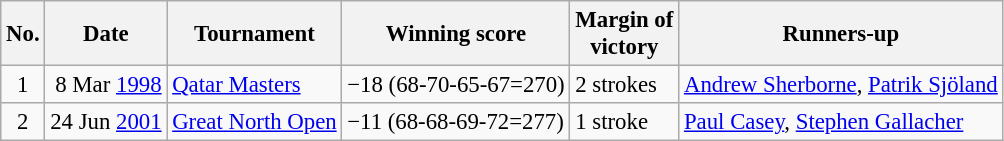<table class="wikitable" style="font-size:95%;">
<tr>
<th>No.</th>
<th>Date</th>
<th>Tournament</th>
<th>Winning score</th>
<th>Margin of<br>victory</th>
<th>Runners-up</th>
</tr>
<tr>
<td align=center>1</td>
<td align=right>8 Mar <a href='#'>1998</a></td>
<td><a href='#'>Qatar Masters</a></td>
<td>−18 (68-70-65-67=270)</td>
<td>2 strokes</td>
<td> <a href='#'>Andrew Sherborne</a>,  <a href='#'>Patrik Sjöland</a></td>
</tr>
<tr>
<td align=center>2</td>
<td align=right>24 Jun <a href='#'>2001</a></td>
<td><a href='#'>Great North Open</a></td>
<td>−11 (68-68-69-72=277)</td>
<td>1 stroke</td>
<td> <a href='#'>Paul Casey</a>,  <a href='#'>Stephen Gallacher</a></td>
</tr>
</table>
